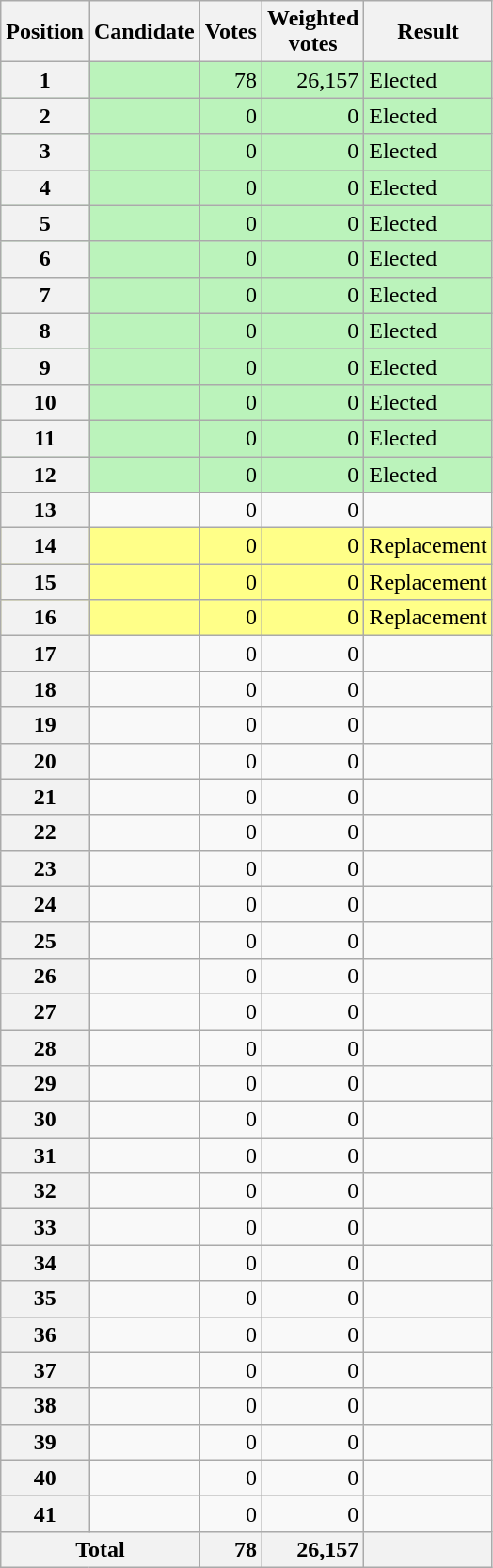<table class="wikitable sortable">
<tr>
<th scope="col">Position</th>
<th scope="col">Candidate</th>
<th scope="col">Votes</th>
<th scope="col">Weighted<br>votes</th>
<th scope="col">Result</th>
</tr>
<tr bgcolor=bbf3bb>
<th scope="row">1</th>
<td></td>
<td style="text-align:right">78</td>
<td style="text-align:right">26,157</td>
<td>Elected</td>
</tr>
<tr bgcolor=bbf3bb>
<th scope="row">2</th>
<td></td>
<td style="text-align:right">0</td>
<td style="text-align:right">0</td>
<td>Elected</td>
</tr>
<tr bgcolor=bbf3bb>
<th scope="row">3</th>
<td></td>
<td style="text-align:right">0</td>
<td style="text-align:right">0</td>
<td>Elected</td>
</tr>
<tr bgcolor=bbf3bb>
<th scope="row">4</th>
<td></td>
<td style="text-align:right">0</td>
<td style="text-align:right">0</td>
<td>Elected</td>
</tr>
<tr bgcolor=bbf3bb>
<th scope="row">5</th>
<td></td>
<td style="text-align:right">0</td>
<td style="text-align:right">0</td>
<td>Elected</td>
</tr>
<tr bgcolor=bbf3bb>
<th scope="row">6</th>
<td></td>
<td style="text-align:right">0</td>
<td style="text-align:right">0</td>
<td>Elected</td>
</tr>
<tr bgcolor=bbf3bb>
<th scope="row">7</th>
<td></td>
<td style="text-align:right">0</td>
<td style="text-align:right">0</td>
<td>Elected</td>
</tr>
<tr bgcolor=bbf3bb>
<th scope="row">8</th>
<td></td>
<td style="text-align:right">0</td>
<td style="text-align:right">0</td>
<td>Elected</td>
</tr>
<tr bgcolor=bbf3bb>
<th scope="row">9</th>
<td></td>
<td style="text-align:right">0</td>
<td style="text-align:right">0</td>
<td>Elected</td>
</tr>
<tr bgcolor=bbf3bb>
<th scope="row">10</th>
<td></td>
<td style="text-align:right">0</td>
<td style="text-align:right">0</td>
<td>Elected</td>
</tr>
<tr bgcolor=bbf3bb>
<th scope="row">11</th>
<td></td>
<td style="text-align:right">0</td>
<td style="text-align:right">0</td>
<td>Elected</td>
</tr>
<tr bgcolor=bbf3bb>
<th scope="row">12</th>
<td></td>
<td style="text-align:right">0</td>
<td style="text-align:right">0</td>
<td>Elected</td>
</tr>
<tr>
<th scope="row">13</th>
<td></td>
<td style="text-align:right">0</td>
<td style="text-align:right">0</td>
<td></td>
</tr>
<tr bgcolor=#FF8>
<th scope="row">14</th>
<td></td>
<td style="text-align:right">0</td>
<td style="text-align:right">0</td>
<td>Replacement</td>
</tr>
<tr bgcolor=#FF8>
<th scope="row">15</th>
<td></td>
<td style="text-align:right">0</td>
<td style="text-align:right">0</td>
<td>Replacement</td>
</tr>
<tr bgcolor=#FF8>
<th scope="row">16</th>
<td></td>
<td style="text-align:right">0</td>
<td style="text-align:right">0</td>
<td>Replacement</td>
</tr>
<tr>
<th scope="row">17</th>
<td></td>
<td style="text-align:right">0</td>
<td style="text-align:right">0</td>
<td></td>
</tr>
<tr>
<th scope="row">18</th>
<td></td>
<td style="text-align:right">0</td>
<td style="text-align:right">0</td>
<td></td>
</tr>
<tr>
<th scope="row">19</th>
<td></td>
<td style="text-align:right">0</td>
<td style="text-align:right">0</td>
<td></td>
</tr>
<tr>
<th scope="row">20</th>
<td></td>
<td style="text-align:right">0</td>
<td style="text-align:right">0</td>
<td></td>
</tr>
<tr>
<th scope="row">21</th>
<td></td>
<td style="text-align:right">0</td>
<td style="text-align:right">0</td>
<td></td>
</tr>
<tr>
<th scope="row">22</th>
<td></td>
<td style="text-align:right">0</td>
<td style="text-align:right">0</td>
<td></td>
</tr>
<tr>
<th scope="row">23</th>
<td></td>
<td style="text-align:right">0</td>
<td style="text-align:right">0</td>
<td></td>
</tr>
<tr>
<th scope="row">24</th>
<td></td>
<td style="text-align:right">0</td>
<td style="text-align:right">0</td>
<td></td>
</tr>
<tr>
<th scope="row">25</th>
<td></td>
<td style="text-align:right">0</td>
<td style="text-align:right">0</td>
<td></td>
</tr>
<tr>
<th scope="row">26</th>
<td></td>
<td style="text-align:right">0</td>
<td style="text-align:right">0</td>
<td></td>
</tr>
<tr>
<th scope="row">27</th>
<td></td>
<td style="text-align:right">0</td>
<td style="text-align:right">0</td>
<td></td>
</tr>
<tr>
<th scope="row">28</th>
<td></td>
<td style="text-align:right">0</td>
<td style="text-align:right">0</td>
<td></td>
</tr>
<tr>
<th scope="row">29</th>
<td></td>
<td style="text-align:right">0</td>
<td style="text-align:right">0</td>
<td></td>
</tr>
<tr>
<th scope="row">30</th>
<td></td>
<td style="text-align:right">0</td>
<td style="text-align:right">0</td>
<td></td>
</tr>
<tr>
<th scope="row">31</th>
<td></td>
<td style="text-align:right">0</td>
<td style="text-align:right">0</td>
<td></td>
</tr>
<tr>
<th scope="row">32</th>
<td></td>
<td style="text-align:right">0</td>
<td style="text-align:right">0</td>
<td></td>
</tr>
<tr>
<th scope="row">33</th>
<td></td>
<td style="text-align:right">0</td>
<td style="text-align:right">0</td>
<td></td>
</tr>
<tr>
<th scope="row">34</th>
<td></td>
<td style="text-align:right">0</td>
<td style="text-align:right">0</td>
<td></td>
</tr>
<tr>
<th scope="row">35</th>
<td></td>
<td style="text-align:right">0</td>
<td style="text-align:right">0</td>
<td></td>
</tr>
<tr>
<th scope="row">36</th>
<td></td>
<td style="text-align:right">0</td>
<td style="text-align:right">0</td>
<td></td>
</tr>
<tr>
<th scope="row">37</th>
<td></td>
<td style="text-align:right">0</td>
<td style="text-align:right">0</td>
<td></td>
</tr>
<tr>
<th scope="row">38</th>
<td></td>
<td style="text-align:right">0</td>
<td style="text-align:right">0</td>
<td></td>
</tr>
<tr>
<th scope="row">39</th>
<td></td>
<td style="text-align:right">0</td>
<td style="text-align:right">0</td>
<td></td>
</tr>
<tr>
<th scope="row">40</th>
<td></td>
<td style="text-align:right">0</td>
<td style="text-align:right">0</td>
<td></td>
</tr>
<tr>
<th scope="row">41</th>
<td></td>
<td style="text-align:right">0</td>
<td style="text-align:right">0</td>
<td></td>
</tr>
<tr class="sortbottom">
<th scope="row" colspan="2">Total</th>
<th style="text-align:right">78</th>
<th style="text-align:right">26,157</th>
<th></th>
</tr>
</table>
